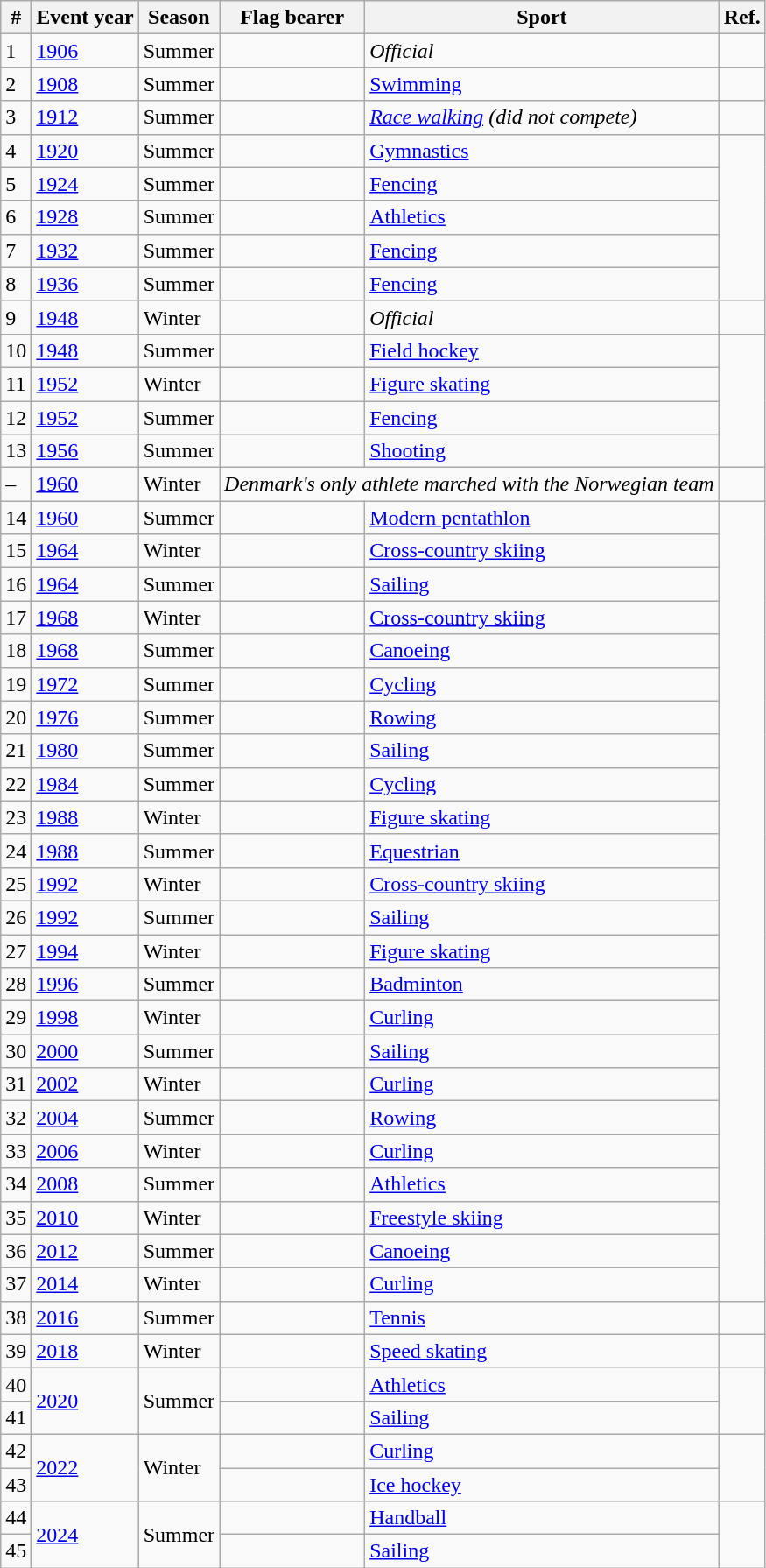<table class="wikitable sortable">
<tr>
<th>#</th>
<th>Event year</th>
<th>Season</th>
<th>Flag bearer</th>
<th>Sport</th>
<th>Ref.</th>
</tr>
<tr>
<td>1</td>
<td><a href='#'>1906</a></td>
<td>Summer</td>
<td></td>
<td><em>Official</em></td>
<td></td>
</tr>
<tr>
<td>2</td>
<td><a href='#'>1908</a></td>
<td>Summer</td>
<td></td>
<td><a href='#'>Swimming</a></td>
<td></td>
</tr>
<tr>
<td>3</td>
<td><a href='#'>1912</a></td>
<td>Summer</td>
<td></td>
<td><em><a href='#'>Race walking</a> (did not compete)</em></td>
<td></td>
</tr>
<tr>
<td>4</td>
<td><a href='#'>1920</a></td>
<td>Summer</td>
<td></td>
<td><a href='#'>Gymnastics</a></td>
<td rowspan=5></td>
</tr>
<tr>
<td>5</td>
<td><a href='#'>1924</a></td>
<td>Summer</td>
<td></td>
<td><a href='#'>Fencing</a></td>
</tr>
<tr>
<td>6</td>
<td><a href='#'>1928</a></td>
<td>Summer</td>
<td></td>
<td><a href='#'>Athletics</a></td>
</tr>
<tr>
<td>7</td>
<td><a href='#'>1932</a></td>
<td>Summer</td>
<td></td>
<td><a href='#'>Fencing</a></td>
</tr>
<tr>
<td>8</td>
<td><a href='#'>1936</a></td>
<td>Summer</td>
<td></td>
<td><a href='#'>Fencing</a></td>
</tr>
<tr>
<td>9</td>
<td><a href='#'>1948</a></td>
<td>Winter</td>
<td></td>
<td><em>Official</em></td>
<td></td>
</tr>
<tr>
<td>10</td>
<td><a href='#'>1948</a></td>
<td>Summer</td>
<td></td>
<td><a href='#'>Field hockey</a></td>
<td rowspan=4></td>
</tr>
<tr>
<td>11</td>
<td><a href='#'>1952</a></td>
<td>Winter</td>
<td></td>
<td><a href='#'>Figure skating</a></td>
</tr>
<tr>
<td>12</td>
<td><a href='#'>1952</a></td>
<td>Summer</td>
<td></td>
<td><a href='#'>Fencing</a></td>
</tr>
<tr>
<td>13</td>
<td><a href='#'>1956</a></td>
<td>Summer</td>
<td></td>
<td><a href='#'>Shooting</a></td>
</tr>
<tr>
<td>–</td>
<td><a href='#'>1960</a></td>
<td>Winter</td>
<td colspan=2><em>Denmark's only athlete marched with the Norwegian team</em></td>
<td></td>
</tr>
<tr>
<td>14</td>
<td><a href='#'>1960</a></td>
<td>Summer</td>
<td></td>
<td><a href='#'>Modern pentathlon</a></td>
<td rowspan=24></td>
</tr>
<tr>
<td>15</td>
<td><a href='#'>1964</a></td>
<td>Winter</td>
<td></td>
<td><a href='#'>Cross-country skiing</a></td>
</tr>
<tr>
<td>16</td>
<td><a href='#'>1964</a></td>
<td>Summer</td>
<td></td>
<td><a href='#'>Sailing</a></td>
</tr>
<tr>
<td>17</td>
<td><a href='#'>1968</a></td>
<td>Winter</td>
<td></td>
<td><a href='#'>Cross-country skiing</a></td>
</tr>
<tr>
<td>18</td>
<td><a href='#'>1968</a></td>
<td>Summer</td>
<td></td>
<td><a href='#'>Canoeing</a></td>
</tr>
<tr>
<td>19</td>
<td><a href='#'>1972</a></td>
<td>Summer</td>
<td></td>
<td><a href='#'>Cycling</a></td>
</tr>
<tr>
<td>20</td>
<td><a href='#'>1976</a></td>
<td>Summer</td>
<td></td>
<td><a href='#'>Rowing</a></td>
</tr>
<tr>
<td>21</td>
<td><a href='#'>1980</a></td>
<td>Summer</td>
<td></td>
<td><a href='#'>Sailing</a></td>
</tr>
<tr>
<td>22</td>
<td><a href='#'>1984</a></td>
<td>Summer</td>
<td></td>
<td><a href='#'>Cycling</a></td>
</tr>
<tr>
<td>23</td>
<td><a href='#'>1988</a></td>
<td>Winter</td>
<td></td>
<td><a href='#'>Figure skating</a></td>
</tr>
<tr>
<td>24</td>
<td><a href='#'>1988</a></td>
<td>Summer</td>
<td></td>
<td><a href='#'>Equestrian</a></td>
</tr>
<tr>
<td>25</td>
<td><a href='#'>1992</a></td>
<td>Winter</td>
<td></td>
<td><a href='#'>Cross-country skiing</a></td>
</tr>
<tr>
<td>26</td>
<td><a href='#'>1992</a></td>
<td>Summer</td>
<td></td>
<td><a href='#'>Sailing</a></td>
</tr>
<tr>
<td>27</td>
<td><a href='#'>1994</a></td>
<td>Winter</td>
<td></td>
<td><a href='#'>Figure skating</a></td>
</tr>
<tr>
<td>28</td>
<td><a href='#'>1996</a></td>
<td>Summer</td>
<td></td>
<td><a href='#'>Badminton</a></td>
</tr>
<tr>
<td>29</td>
<td><a href='#'>1998</a></td>
<td>Winter</td>
<td></td>
<td><a href='#'>Curling</a></td>
</tr>
<tr>
<td>30</td>
<td><a href='#'>2000</a></td>
<td>Summer</td>
<td></td>
<td><a href='#'>Sailing</a></td>
</tr>
<tr>
<td>31</td>
<td><a href='#'>2002</a></td>
<td>Winter</td>
<td></td>
<td><a href='#'>Curling</a></td>
</tr>
<tr>
<td>32</td>
<td><a href='#'>2004</a></td>
<td>Summer</td>
<td></td>
<td><a href='#'>Rowing</a></td>
</tr>
<tr>
<td>33</td>
<td><a href='#'>2006</a></td>
<td>Winter</td>
<td></td>
<td><a href='#'>Curling</a></td>
</tr>
<tr>
<td>34</td>
<td><a href='#'>2008</a></td>
<td>Summer</td>
<td></td>
<td><a href='#'>Athletics</a></td>
</tr>
<tr>
<td>35</td>
<td><a href='#'>2010</a></td>
<td>Winter</td>
<td></td>
<td><a href='#'>Freestyle skiing</a></td>
</tr>
<tr>
<td>36</td>
<td><a href='#'>2012</a></td>
<td>Summer</td>
<td></td>
<td><a href='#'>Canoeing</a></td>
</tr>
<tr>
<td>37</td>
<td><a href='#'>2014</a></td>
<td>Winter</td>
<td></td>
<td><a href='#'>Curling</a></td>
</tr>
<tr>
<td>38</td>
<td><a href='#'>2016</a></td>
<td>Summer</td>
<td></td>
<td><a href='#'>Tennis</a></td>
<td></td>
</tr>
<tr>
<td>39</td>
<td><a href='#'>2018</a></td>
<td>Winter</td>
<td></td>
<td><a href='#'>Speed skating</a></td>
<td></td>
</tr>
<tr>
<td>40</td>
<td rowspan="2"><a href='#'>2020</a></td>
<td rowspan="2">Summer</td>
<td></td>
<td><a href='#'>Athletics</a></td>
<td rowspan="2"></td>
</tr>
<tr>
<td>41</td>
<td></td>
<td><a href='#'>Sailing</a></td>
</tr>
<tr>
<td>42</td>
<td rowspan=2><a href='#'>2022</a></td>
<td rowspan=2>Winter</td>
<td></td>
<td><a href='#'>Curling</a></td>
<td rowspan=2></td>
</tr>
<tr>
<td>43</td>
<td></td>
<td><a href='#'>Ice hockey</a></td>
</tr>
<tr>
<td>44</td>
<td rowspan=2><a href='#'>2024</a></td>
<td rowspan=2>Summer</td>
<td></td>
<td><a href='#'>Handball</a></td>
<td rowspan=2></td>
</tr>
<tr>
<td>45</td>
<td></td>
<td><a href='#'>Sailing</a></td>
</tr>
</table>
